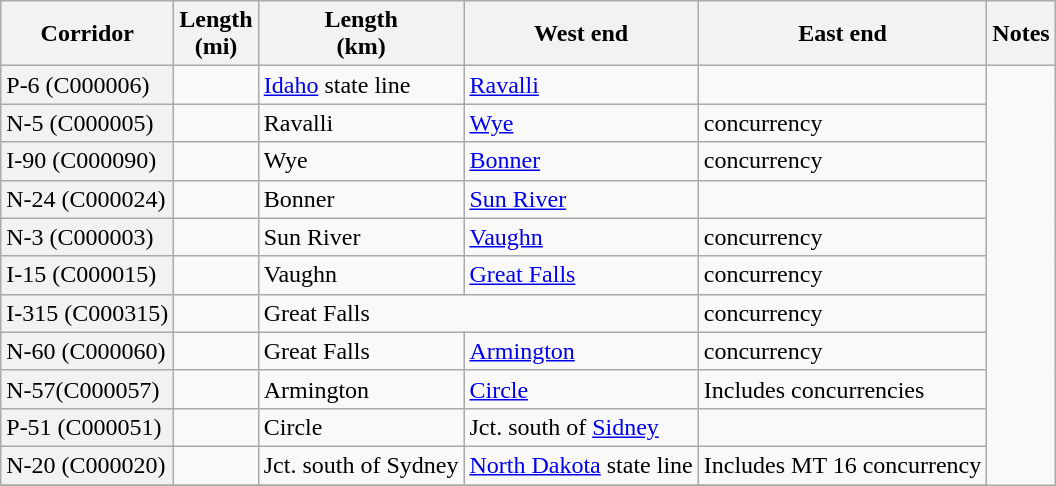<table class="wikitable sortable">
<tr>
<th>Corridor</th>
<th>Length<br>(mi)</th>
<th>Length<br>(km)</th>
<th class="unsortable">West end</th>
<th class="unsortable">East end</th>
<th class="unsortable">Notes</th>
</tr>
<tr>
<td style="background: #f2f2f2;">P-6 (C000006)</td>
<td></td>
<td><a href='#'>Idaho</a> state line</td>
<td><a href='#'>Ravalli</a></td>
<td></td>
</tr>
<tr>
<td style="background: #f2f2f2;">N-5 (C000005)</td>
<td></td>
<td>Ravalli</td>
<td><a href='#'>Wye</a></td>
<td> concurrency</td>
</tr>
<tr>
<td style="background: #f2f2f2;">I-90 (C000090)</td>
<td></td>
<td>Wye</td>
<td><a href='#'>Bonner</a></td>
<td> concurrency</td>
</tr>
<tr>
<td style="background: #f2f2f2;">N-24 (C000024)</td>
<td></td>
<td>Bonner</td>
<td><a href='#'>Sun River</a></td>
<td></td>
</tr>
<tr>
<td style="background: #f2f2f2;">N-3 (C000003)</td>
<td></td>
<td>Sun River</td>
<td><a href='#'>Vaughn</a></td>
<td> concurrency</td>
</tr>
<tr>
<td style="background: #f2f2f2;">I-15 (C000015)</td>
<td></td>
<td>Vaughn</td>
<td><a href='#'>Great Falls</a></td>
<td> concurrency</td>
</tr>
<tr>
<td style="background: #f2f2f2;">I-315 (C000315)</td>
<td></td>
<td colspan=2>Great Falls</td>
<td> concurrency</td>
</tr>
<tr>
<td style="background: #f2f2f2;">N-60 (C000060)</td>
<td></td>
<td>Great Falls</td>
<td><a href='#'>Armington</a></td>
<td> concurrency</td>
</tr>
<tr>
<td style="background: #f2f2f2;">N-57(C000057)</td>
<td></td>
<td>Armington</td>
<td><a href='#'>Circle</a></td>
<td>Includes  concurrencies</td>
</tr>
<tr>
<td style="background: #f2f2f2;">P-51 (C000051)</td>
<td></td>
<td>Circle</td>
<td>Jct.  south of <a href='#'>Sidney</a></td>
<td></td>
</tr>
<tr>
<td style="background: #f2f2f2;">N-20 (C000020)</td>
<td></td>
<td>Jct.  south of Sydney</td>
<td><a href='#'>North Dakota</a> state line</td>
<td>Includes MT 16 concurrency</td>
</tr>
<tr>
</tr>
</table>
